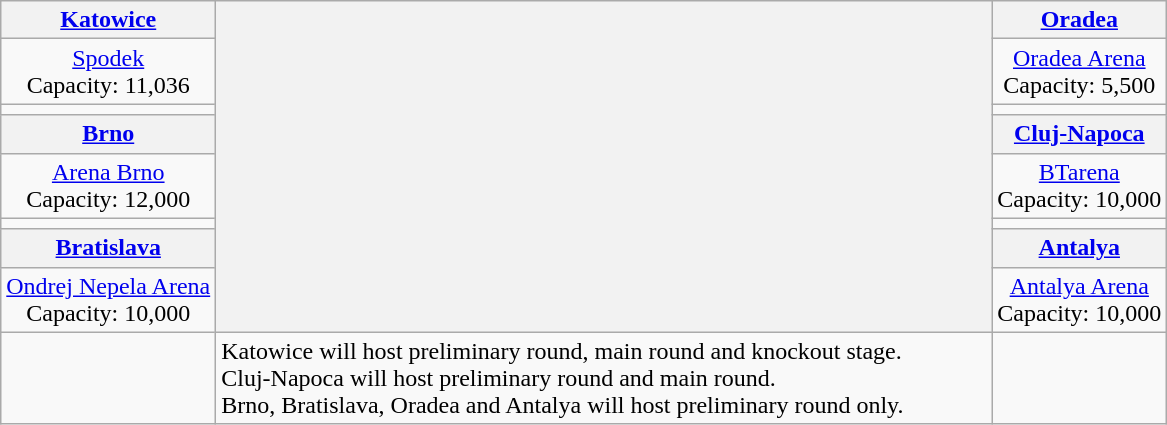<table class="wikitable" style="text-align:center;">
<tr>
<th> <a href='#'>Katowice</a></th>
<th rowspan=8 width=510px></th>
<th> <a href='#'>Oradea</a></th>
</tr>
<tr>
<td><a href='#'>Spodek</a><br>Capacity: 11,036</td>
<td><a href='#'>Oradea Arena</a><br>Capacity: 5,500</td>
</tr>
<tr>
<td></td>
<td></td>
</tr>
<tr>
<th> <a href='#'>Brno</a></th>
<th> <a href='#'>Cluj-Napoca</a></th>
</tr>
<tr>
<td><a href='#'>Arena Brno</a><br>Capacity: 12,000</td>
<td><a href='#'>BTarena</a><br>Capacity: 10,000</td>
</tr>
<tr>
<td></td>
<td></td>
</tr>
<tr>
<th> <a href='#'>Bratislava</a></th>
<th> <a href='#'>Antalya</a></th>
</tr>
<tr>
<td><a href='#'>Ondrej Nepela Arena</a><br>Capacity: 10,000</td>
<td><a href='#'>Antalya Arena</a><br>Capacity: 10,000</td>
</tr>
<tr>
<td></td>
<td align="left"> Katowice will host preliminary round, main round and knockout stage.<br> Cluj-Napoca will host preliminary round and main round.<br> Brno, Bratislava, Oradea and Antalya will host preliminary round only.</td>
<td></td>
</tr>
</table>
